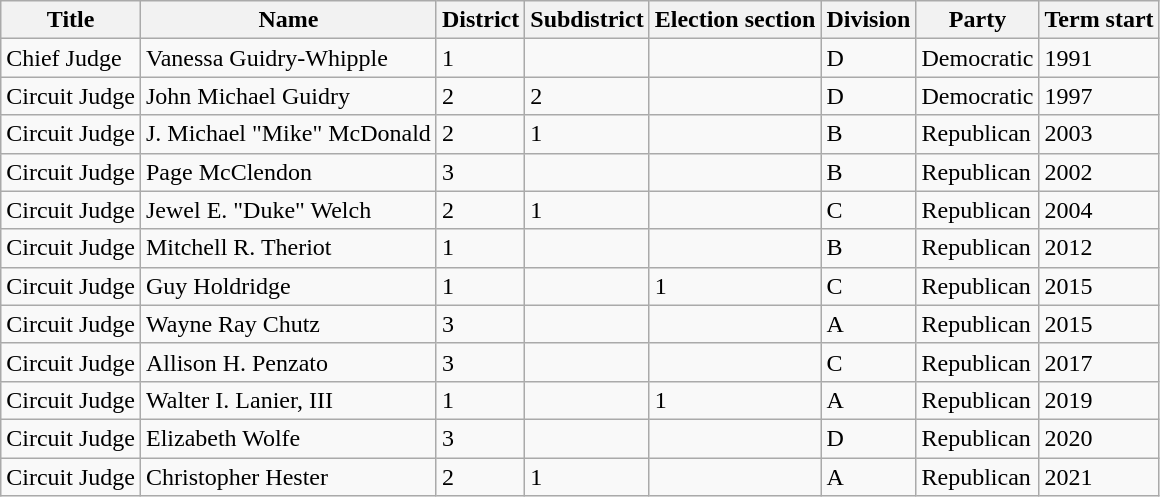<table class = "wikitable">
<tr>
<th>Title</th>
<th>Name</th>
<th>District</th>
<th>Subdistrict</th>
<th>Election section</th>
<th>Division</th>
<th>Party</th>
<th>Term start</th>
</tr>
<tr>
<td>Chief Judge</td>
<td>Vanessa Guidry-Whipple</td>
<td>1</td>
<td></td>
<td></td>
<td>D</td>
<td>Democratic</td>
<td>1991</td>
</tr>
<tr>
<td>Circuit Judge</td>
<td>John Michael Guidry</td>
<td>2</td>
<td>2</td>
<td></td>
<td>D</td>
<td>Democratic</td>
<td>1997</td>
</tr>
<tr>
<td>Circuit Judge</td>
<td>J. Michael "Mike" McDonald</td>
<td>2</td>
<td>1</td>
<td></td>
<td>B</td>
<td>Republican</td>
<td>2003</td>
</tr>
<tr>
<td>Circuit Judge</td>
<td>Page McClendon</td>
<td>3</td>
<td></td>
<td></td>
<td>B</td>
<td>Republican</td>
<td>2002</td>
</tr>
<tr>
<td>Circuit Judge</td>
<td>Jewel E. "Duke" Welch</td>
<td>2</td>
<td>1</td>
<td></td>
<td>C</td>
<td>Republican</td>
<td>2004</td>
</tr>
<tr>
<td>Circuit Judge</td>
<td>Mitchell R. Theriot</td>
<td>1</td>
<td></td>
<td></td>
<td>B</td>
<td>Republican</td>
<td>2012</td>
</tr>
<tr>
<td>Circuit Judge</td>
<td>Guy Holdridge</td>
<td>1</td>
<td></td>
<td>1</td>
<td>C</td>
<td>Republican</td>
<td>2015</td>
</tr>
<tr>
<td>Circuit Judge</td>
<td>Wayne Ray Chutz</td>
<td>3</td>
<td></td>
<td></td>
<td>A</td>
<td>Republican</td>
<td>2015</td>
</tr>
<tr>
<td>Circuit Judge</td>
<td>Allison H. Penzato</td>
<td>3</td>
<td></td>
<td></td>
<td>C</td>
<td>Republican</td>
<td>2017</td>
</tr>
<tr>
<td>Circuit Judge</td>
<td>Walter I. Lanier, III</td>
<td>1</td>
<td></td>
<td>1</td>
<td>A</td>
<td>Republican</td>
<td>2019</td>
</tr>
<tr>
<td>Circuit Judge</td>
<td>Elizabeth Wolfe</td>
<td>3</td>
<td></td>
<td></td>
<td>D</td>
<td>Republican</td>
<td>2020</td>
</tr>
<tr>
<td>Circuit Judge</td>
<td>Christopher Hester</td>
<td>2</td>
<td>1</td>
<td></td>
<td>A</td>
<td>Republican</td>
<td>2021</td>
</tr>
</table>
